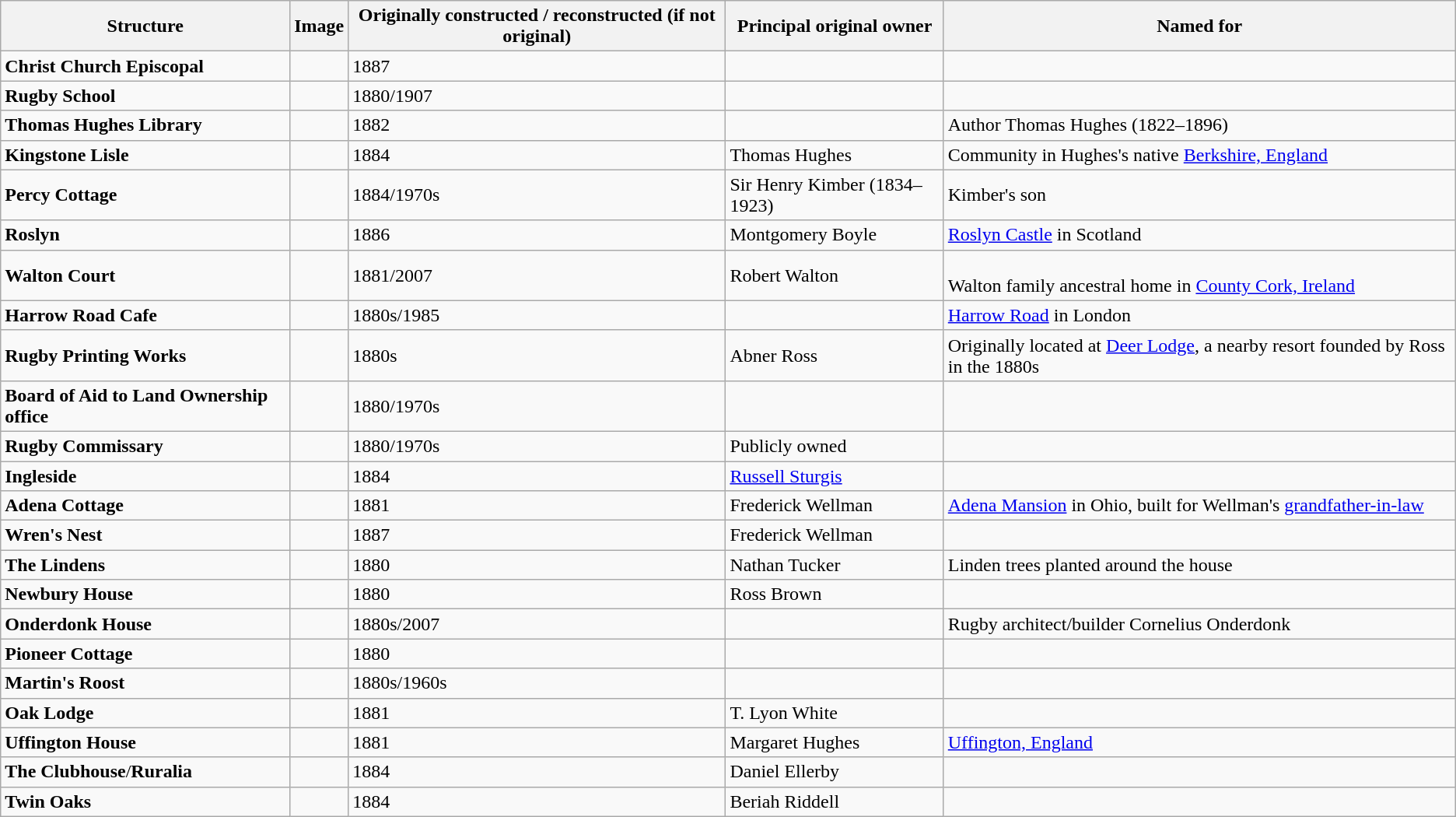<table class="wikitable">
<tr>
<th>Structure</th>
<th>Image</th>
<th>Originally constructed / reconstructed (if not original)</th>
<th>Principal original owner</th>
<th>Named for</th>
</tr>
<tr>
<td><strong>Christ Church Episcopal</strong></td>
<td></td>
<td>1887</td>
<td></td>
<td></td>
</tr>
<tr>
<td><strong>Rugby School</strong></td>
<td></td>
<td>1880/1907</td>
<td></td>
<td></td>
</tr>
<tr>
<td><strong>Thomas Hughes Library</strong></td>
<td></td>
<td>1882</td>
<td></td>
<td>Author Thomas Hughes (1822–1896)</td>
</tr>
<tr>
<td><strong>Kingstone Lisle</strong></td>
<td></td>
<td>1884</td>
<td>Thomas Hughes</td>
<td>Community in Hughes's native <a href='#'>Berkshire, England</a></td>
</tr>
<tr>
<td><strong>Percy Cottage</strong></td>
<td></td>
<td>1884/1970s</td>
<td>Sir Henry Kimber (1834–1923)</td>
<td>Kimber's son</td>
</tr>
<tr>
<td><strong>Roslyn</strong></td>
<td></td>
<td>1886</td>
<td>Montgomery Boyle</td>
<td><a href='#'>Roslyn Castle</a> in Scotland</td>
</tr>
<tr>
<td><strong>Walton Court</strong></td>
<td></td>
<td>1881/2007</td>
<td>Robert Walton</td>
<td><br>Walton family ancestral home in <a href='#'>County Cork, Ireland</a></td>
</tr>
<tr>
<td><strong>Harrow Road Cafe</strong></td>
<td></td>
<td>1880s/1985</td>
<td></td>
<td><a href='#'>Harrow Road</a> in London</td>
</tr>
<tr>
<td><strong>Rugby Printing Works</strong></td>
<td></td>
<td>1880s</td>
<td>Abner Ross</td>
<td>Originally located at <a href='#'>Deer Lodge</a>, a nearby resort founded by Ross in the 1880s</td>
</tr>
<tr>
<td><strong>Board of Aid to Land Ownership office</strong></td>
<td></td>
<td>1880/1970s</td>
<td></td>
<td></td>
</tr>
<tr>
<td><strong>Rugby Commissary</strong></td>
<td></td>
<td>1880/1970s</td>
<td>Publicly owned</td>
<td></td>
</tr>
<tr>
<td><strong>Ingleside</strong></td>
<td></td>
<td>1884</td>
<td><a href='#'>Russell Sturgis</a></td>
<td></td>
</tr>
<tr>
<td><strong>Adena Cottage</strong></td>
<td></td>
<td>1881</td>
<td>Frederick Wellman</td>
<td><a href='#'>Adena Mansion</a> in Ohio, built for Wellman's <a href='#'>grandfather-in-law</a></td>
</tr>
<tr>
<td><strong>Wren's Nest</strong></td>
<td></td>
<td>1887</td>
<td>Frederick Wellman</td>
<td></td>
</tr>
<tr>
<td><strong>The Lindens</strong></td>
<td></td>
<td>1880</td>
<td>Nathan Tucker</td>
<td>Linden trees planted around the house</td>
</tr>
<tr>
<td><strong>Newbury House</strong></td>
<td></td>
<td>1880</td>
<td>Ross Brown</td>
<td></td>
</tr>
<tr>
<td><strong>Onderdonk House</strong></td>
<td></td>
<td>1880s/2007</td>
<td></td>
<td>Rugby architect/builder Cornelius Onderdonk</td>
</tr>
<tr>
<td><strong>Pioneer Cottage</strong></td>
<td></td>
<td>1880</td>
<td></td>
<td></td>
</tr>
<tr>
<td><strong>Martin's Roost</strong></td>
<td></td>
<td>1880s/1960s</td>
<td></td>
<td></td>
</tr>
<tr>
<td><strong>Oak Lodge</strong></td>
<td></td>
<td>1881</td>
<td>T. Lyon White</td>
<td></td>
</tr>
<tr>
<td><strong>Uffington House</strong></td>
<td></td>
<td>1881</td>
<td>Margaret Hughes</td>
<td><a href='#'>Uffington, England</a></td>
</tr>
<tr>
<td><strong>The Clubhouse</strong>/<strong>Ruralia</strong></td>
<td></td>
<td>1884</td>
<td>Daniel Ellerby</td>
<td></td>
</tr>
<tr>
<td><strong>Twin Oaks</strong></td>
<td></td>
<td>1884</td>
<td>Beriah Riddell</td>
<td></td>
</tr>
</table>
